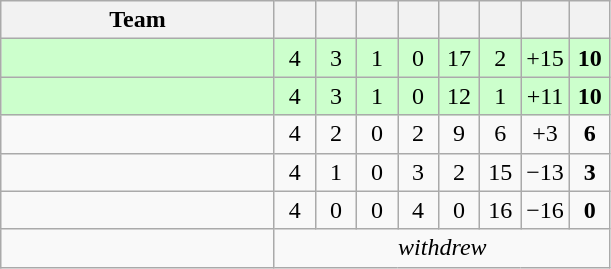<table class="wikitable" style="text-align:center">
<tr>
<th width="175">Team</th>
<th width="20"></th>
<th width="20"></th>
<th width="20"></th>
<th width="20"></th>
<th width="20"></th>
<th width="20"></th>
<th width="20"></th>
<th width="20"></th>
</tr>
<tr bgcolor=ccffcc>
<td align=left></td>
<td>4</td>
<td>3</td>
<td>1</td>
<td>0</td>
<td>17</td>
<td>2</td>
<td>+15</td>
<td><strong>10</strong></td>
</tr>
<tr bgcolor=ccffcc>
<td align=left></td>
<td>4</td>
<td>3</td>
<td>1</td>
<td>0</td>
<td>12</td>
<td>1</td>
<td>+11</td>
<td><strong>10</strong></td>
</tr>
<tr>
<td align=left></td>
<td>4</td>
<td>2</td>
<td>0</td>
<td>2</td>
<td>9</td>
<td>6</td>
<td>+3</td>
<td><strong>6</strong></td>
</tr>
<tr>
<td align=left></td>
<td>4</td>
<td>1</td>
<td>0</td>
<td>3</td>
<td>2</td>
<td>15</td>
<td>−13</td>
<td><strong>3</strong></td>
</tr>
<tr>
<td align=left></td>
<td>4</td>
<td>0</td>
<td>0</td>
<td>4</td>
<td>0</td>
<td>16</td>
<td>−16</td>
<td><strong>0</strong></td>
</tr>
<tr>
<td align=left></td>
<td colspan="8" align=center><em>withdrew</em></td>
</tr>
</table>
